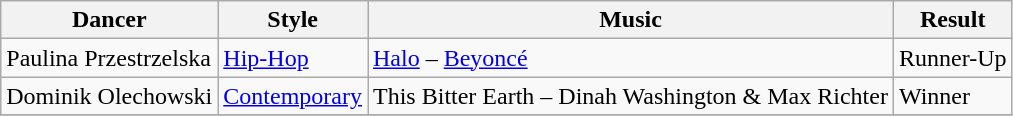<table class="wikitable">
<tr>
<th>Dancer</th>
<th>Style</th>
<th>Music</th>
<th>Result</th>
</tr>
<tr>
<td>Paulina Przestrzelska</td>
<td><a href='#'>Hip-Hop</a></td>
<td><a href='#'>Halo</a> – <a href='#'>Beyoncé</a></td>
<td>Runner-Up</td>
</tr>
<tr>
<td>Dominik Olechowski</td>
<td><a href='#'>Contemporary</a></td>
<td>This Bitter Earth – Dinah Washington & Max Richter</td>
<td>Winner</td>
</tr>
<tr>
</tr>
</table>
